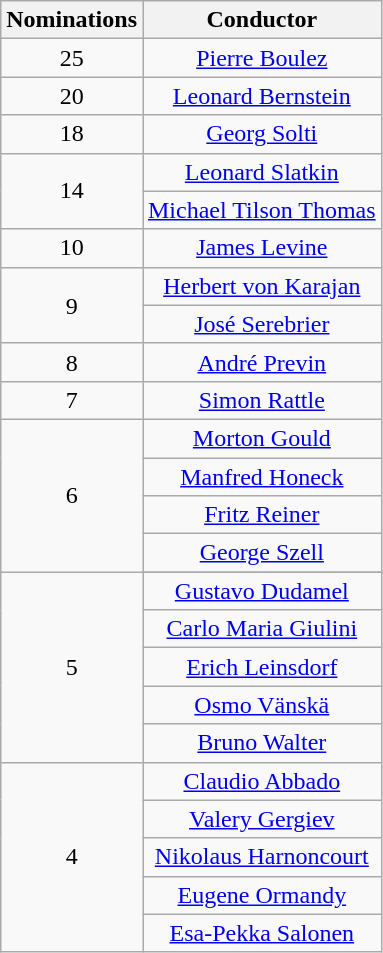<table class="wikitable" style="text-align:center;">
<tr>
<th scope="col" width="55">Nominations</th>
<th scope="col">Conductor</th>
</tr>
<tr>
<td>25</td>
<td><a href='#'>Pierre Boulez</a></td>
</tr>
<tr>
<td>20</td>
<td><a href='#'>Leonard Bernstein</a></td>
</tr>
<tr>
<td>18</td>
<td><a href='#'>Georg Solti</a></td>
</tr>
<tr>
<td rowspan=2 style="text-align:center">14</td>
<td><a href='#'>Leonard Slatkin</a></td>
</tr>
<tr>
<td><a href='#'>Michael Tilson Thomas</a></td>
</tr>
<tr>
<td style="text-align:center">10</td>
<td><a href='#'>James Levine</a></td>
</tr>
<tr>
<td rowspan=2 style="text-align:center">9</td>
<td><a href='#'>Herbert von Karajan</a></td>
</tr>
<tr>
<td><a href='#'>José Serebrier</a></td>
</tr>
<tr>
<td style="text-align:center">8</td>
<td><a href='#'>André Previn</a></td>
</tr>
<tr>
<td style="text-align:center">7</td>
<td><a href='#'>Simon Rattle</a></td>
</tr>
<tr>
<td rowspan=4 style="text-align:center">6</td>
<td><a href='#'>Morton Gould</a></td>
</tr>
<tr>
<td><a href='#'>Manfred Honeck</a></td>
</tr>
<tr>
<td><a href='#'>Fritz Reiner</a></td>
</tr>
<tr>
<td><a href='#'>George Szell</a></td>
</tr>
<tr>
<td rowspan=6 style="text-align:center">5</td>
</tr>
<tr>
<td><a href='#'>Gustavo Dudamel</a></td>
</tr>
<tr>
<td><a href='#'>Carlo Maria Giulini</a></td>
</tr>
<tr>
<td><a href='#'>Erich Leinsdorf</a></td>
</tr>
<tr>
<td><a href='#'>Osmo Vänskä</a></td>
</tr>
<tr>
<td><a href='#'>Bruno Walter</a></td>
</tr>
<tr>
<td rowspan=5 style="text-align:center">4</td>
<td><a href='#'>Claudio Abbado</a></td>
</tr>
<tr>
<td><a href='#'>Valery Gergiev</a></td>
</tr>
<tr>
<td><a href='#'>Nikolaus Harnoncourt</a></td>
</tr>
<tr>
<td><a href='#'>Eugene Ormandy</a></td>
</tr>
<tr>
<td><a href='#'>Esa-Pekka Salonen</a></td>
</tr>
</table>
